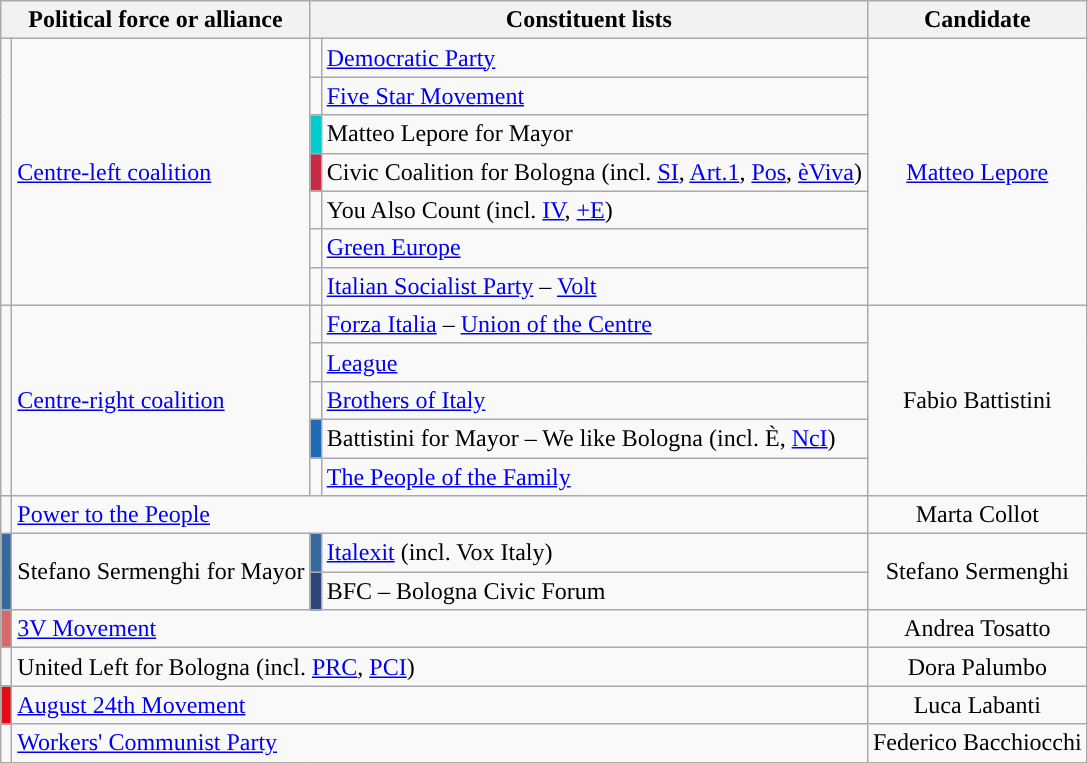<table class=wikitable style="text-align:left">
<tr>
<th colspan=2>Political force or alliance</th>
<th colspan=2>Constituent lists</th>
<th>Candidate</th>
</tr>
<tr>
<td rowspan="7" style="background-color:"></td>
<td rowspan=7><a href='#'>Centre-left coalition</a></td>
<td></td>
<td style="text-align:left;"><a href='#'>Democratic Party</a></td>
<td rowspan=7 style="text-align:center;"><a href='#'>Matteo Lepore</a></td>
</tr>
<tr>
<td style="background-color:"></td>
<td><a href='#'>Five Star Movement</a></td>
</tr>
<tr>
<td bgcolor="#00CCCC"></td>
<td style="text-align:left;">Matteo Lepore for Mayor</td>
</tr>
<tr>
<td bgcolor="#C62B46"></td>
<td style="text-align:left;">Civic Coalition for Bologna (incl. <a href='#'>SI</a>, <a href='#'>Art.1</a>, <a href='#'>Pos</a>, <a href='#'>èViva</a>)</td>
</tr>
<tr>
<td></td>
<td style="text-align:left;">You Also Count (incl. <a href='#'>IV</a>, <a href='#'>+E</a>)</td>
</tr>
<tr>
<td></td>
<td style="text-align:left;"><a href='#'>Green Europe</a></td>
</tr>
<tr>
<td></td>
<td style="text-align:left;"><a href='#'>Italian Socialist Party</a> – <a href='#'>Volt</a></td>
</tr>
<tr>
<td rowspan="5" style="background:"></td>
<td rowspan=5><a href='#'>Centre-right coalition</a></td>
<td></td>
<td style="text-align:left;"><a href='#'>Forza Italia</a> – <a href='#'>Union of the Centre</a></td>
<td rowspan="5" style="text-align:center;">Fabio Battistini</td>
</tr>
<tr>
<td></td>
<td style="text-align:left;"><a href='#'>League</a></td>
</tr>
<tr>
<td></td>
<td style="text-align:left;"><a href='#'>Brothers of Italy</a></td>
</tr>
<tr>
<td bgcolor="#1F6BB8"></td>
<td style="text-align:left;">Battistini for Mayor – We like Bologna (incl. È, <a href='#'>NcI</a>)</td>
</tr>
<tr>
<td></td>
<td style="text-align:left;"><a href='#'>The People of the Family</a></td>
</tr>
<tr>
<td></td>
<td colspan="3"><a href='#'>Power to the People</a></td>
<td style="text-align:center;">Marta Collot</td>
</tr>
<tr>
<td rowspan="2" style="background-color:#366A9F"></td>
<td rowspan=2 style="text-align:center;">Stefano Sermenghi for Mayor</td>
<td style="background-color:#366A9F"></td>
<td><a href='#'>Italexit</a> (incl. Vox Italy)</td>
<td rowspan=2 style="text-align:center;">Stefano Sermenghi</td>
</tr>
<tr>
<td style="background-color:#2f467c"></td>
<td>BFC – Bologna Civic Forum</td>
</tr>
<tr>
<td style="background-color:#D56A6A"></td>
<td colspan="3"><a href='#'>3V Movement</a></td>
<td style="text-align:center;">Andrea Tosatto</td>
</tr>
<tr>
<td></td>
<td colspan="3">United Left for Bologna (incl. <a href='#'>PRC</a>, <a href='#'>PCI</a>)</td>
<td style="text-align:center;">Dora Palumbo</td>
</tr>
<tr>
<td style="background-color:#E30917"></td>
<td colspan="3"><a href='#'>August 24th Movement</a></td>
<td style="text-align:center;">Luca Labanti</td>
</tr>
<tr>
<td style="background-color:"></td>
<td colspan="3"><a href='#'>Workers' Communist Party</a></td>
<td style="text-align:center;">Federico Bacchiocchi</td>
</tr>
</table>
